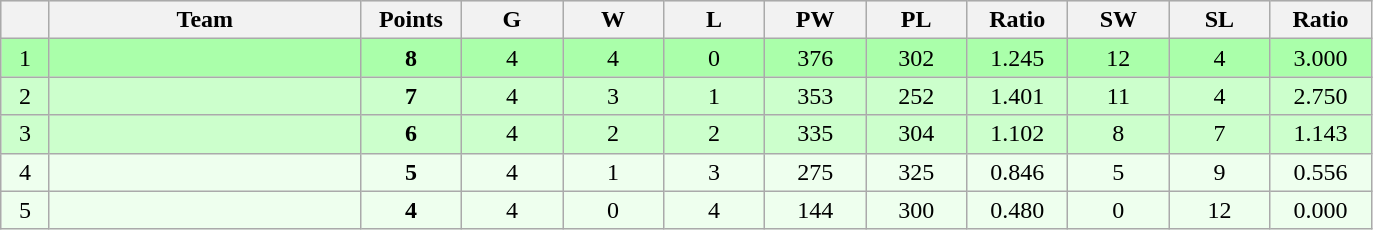<table class=wikitable style="text-align:center">
<tr bgcolor="#DCDCDC">
<th width="25"></th>
<th width="200">Team</th>
<th width="60">Points</th>
<th width="60">G</th>
<th width="60">W</th>
<th width="60">L</th>
<th width="60">PW</th>
<th width="60">PL</th>
<th width="60">Ratio</th>
<th width="60">SW</th>
<th width="60">SL</th>
<th width="60">Ratio</th>
</tr>
<tr bgcolor=#aaffaa>
<td>1</td>
<td align=left></td>
<td><strong>8</strong></td>
<td>4</td>
<td>4</td>
<td>0</td>
<td>376</td>
<td>302</td>
<td>1.245</td>
<td>12</td>
<td>4</td>
<td>3.000</td>
</tr>
<tr bgcolor=#ccffcc>
<td>2</td>
<td align=left></td>
<td><strong>7</strong></td>
<td>4</td>
<td>3</td>
<td>1</td>
<td>353</td>
<td>252</td>
<td>1.401</td>
<td>11</td>
<td>4</td>
<td>2.750</td>
</tr>
<tr bgcolor=#ccffcc>
<td>3</td>
<td align=left></td>
<td><strong>6</strong></td>
<td>4</td>
<td>2</td>
<td>2</td>
<td>335</td>
<td>304</td>
<td>1.102</td>
<td>8</td>
<td>7</td>
<td>1.143</td>
</tr>
<tr bgcolor=#eeffee>
<td>4</td>
<td align=left></td>
<td><strong>5</strong></td>
<td>4</td>
<td>1</td>
<td>3</td>
<td>275</td>
<td>325</td>
<td>0.846</td>
<td>5</td>
<td>9</td>
<td>0.556</td>
</tr>
<tr bgcolor=#eeffee>
<td>5</td>
<td align=left></td>
<td><strong>4</strong></td>
<td>4</td>
<td>0</td>
<td>4</td>
<td>144</td>
<td>300</td>
<td>0.480</td>
<td>0</td>
<td>12</td>
<td>0.000</td>
</tr>
</table>
